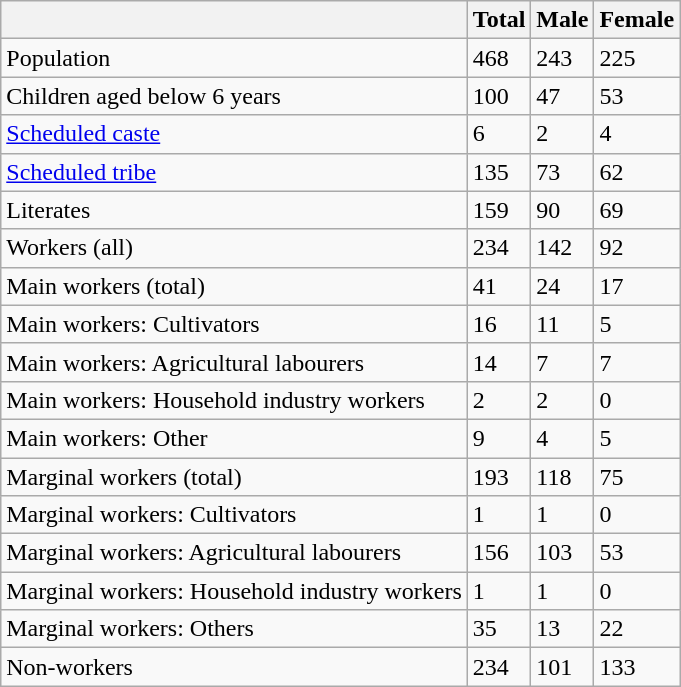<table class="wikitable sortable">
<tr>
<th></th>
<th>Total</th>
<th>Male</th>
<th>Female</th>
</tr>
<tr>
<td>Population</td>
<td>468</td>
<td>243</td>
<td>225</td>
</tr>
<tr>
<td>Children aged below 6 years</td>
<td>100</td>
<td>47</td>
<td>53</td>
</tr>
<tr>
<td><a href='#'>Scheduled caste</a></td>
<td>6</td>
<td>2</td>
<td>4</td>
</tr>
<tr>
<td><a href='#'>Scheduled tribe</a></td>
<td>135</td>
<td>73</td>
<td>62</td>
</tr>
<tr>
<td>Literates</td>
<td>159</td>
<td>90</td>
<td>69</td>
</tr>
<tr>
<td>Workers (all)</td>
<td>234</td>
<td>142</td>
<td>92</td>
</tr>
<tr>
<td>Main workers (total)</td>
<td>41</td>
<td>24</td>
<td>17</td>
</tr>
<tr>
<td>Main workers: Cultivators</td>
<td>16</td>
<td>11</td>
<td>5</td>
</tr>
<tr>
<td>Main workers: Agricultural labourers</td>
<td>14</td>
<td>7</td>
<td>7</td>
</tr>
<tr>
<td>Main workers: Household industry workers</td>
<td>2</td>
<td>2</td>
<td>0</td>
</tr>
<tr>
<td>Main workers: Other</td>
<td>9</td>
<td>4</td>
<td>5</td>
</tr>
<tr>
<td>Marginal workers (total)</td>
<td>193</td>
<td>118</td>
<td>75</td>
</tr>
<tr>
<td>Marginal workers: Cultivators</td>
<td>1</td>
<td>1</td>
<td>0</td>
</tr>
<tr>
<td>Marginal workers: Agricultural labourers</td>
<td>156</td>
<td>103</td>
<td>53</td>
</tr>
<tr>
<td>Marginal workers: Household industry workers</td>
<td>1</td>
<td>1</td>
<td>0</td>
</tr>
<tr>
<td>Marginal workers: Others</td>
<td>35</td>
<td>13</td>
<td>22</td>
</tr>
<tr>
<td>Non-workers</td>
<td>234</td>
<td>101</td>
<td>133</td>
</tr>
</table>
